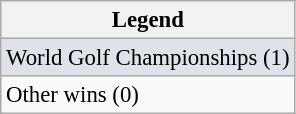<table class="wikitable" style="font-size:95%;">
<tr>
<th>Legend</th>
</tr>
<tr style="background:#dfe2e9;">
<td>World Golf Championships (1)</td>
</tr>
<tr>
<td>Other wins (0)</td>
</tr>
</table>
